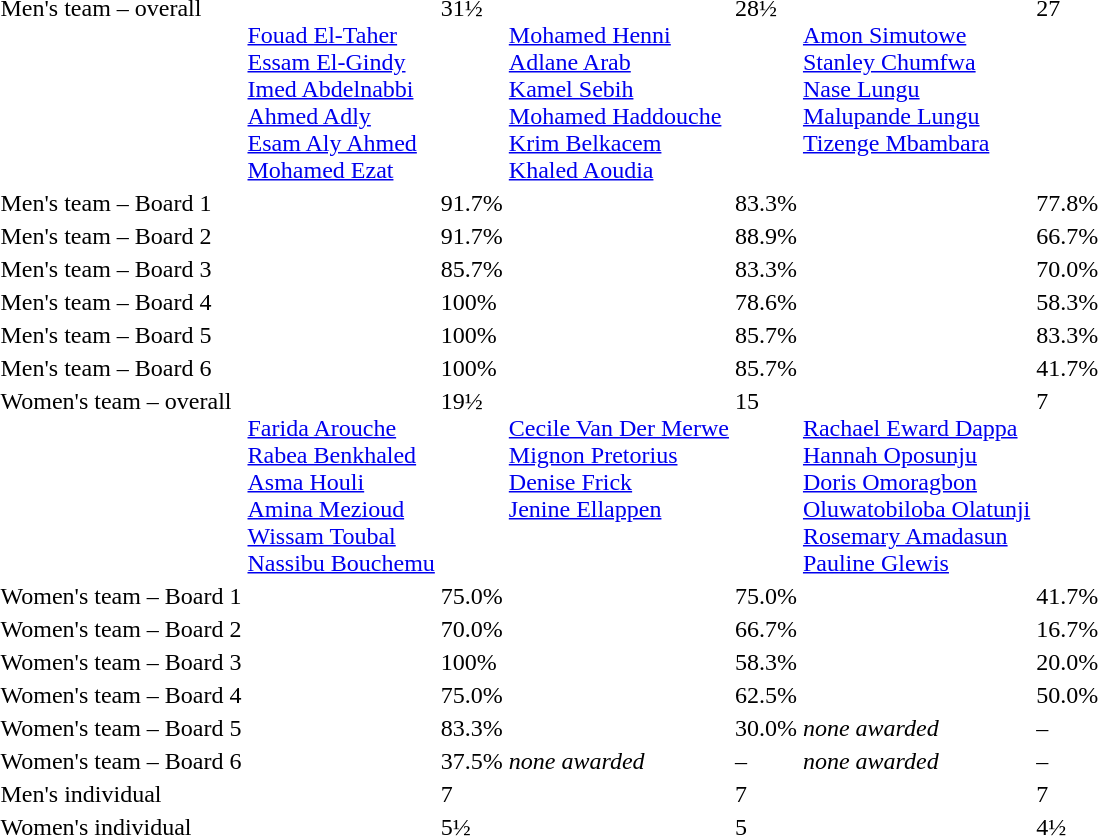<table>
<tr valign="top">
<td>Men's team – overall</td>
<td><br><a href='#'>Fouad El-Taher</a><br><a href='#'>Essam El-Gindy</a><br><a href='#'>Imed Abdelnabbi</a><br><a href='#'>Ahmed Adly</a><br><a href='#'>Esam Aly Ahmed</a><br><a href='#'>Mohamed Ezat</a></td>
<td>31½</td>
<td><br><a href='#'>Mohamed Henni</a><br><a href='#'>Adlane Arab</a><br><a href='#'>Kamel Sebih</a><br><a href='#'>Mohamed Haddouche</a><br><a href='#'>Krim Belkacem</a><br><a href='#'>Khaled Aoudia</a></td>
<td>28½</td>
<td><br><a href='#'>Amon Simutowe</a><br><a href='#'>Stanley Chumfwa</a><br><a href='#'>Nase Lungu</a><br><a href='#'>Malupande Lungu</a><br><a href='#'>Tizenge Mbambara</a></td>
<td>27</td>
</tr>
<tr valign="top">
<td>Men's team – Board 1</td>
<td></td>
<td>91.7%</td>
<td></td>
<td>83.3%</td>
<td></td>
<td>77.8%</td>
</tr>
<tr valign="top">
<td>Men's team – Board 2</td>
<td></td>
<td>91.7%</td>
<td></td>
<td>88.9%</td>
<td></td>
<td>66.7%</td>
</tr>
<tr valign="top">
<td>Men's team – Board 3</td>
<td></td>
<td>85.7%</td>
<td></td>
<td>83.3%</td>
<td></td>
<td>70.0%</td>
</tr>
<tr valign="top">
<td>Men's team – Board 4</td>
<td></td>
<td>100%</td>
<td></td>
<td>78.6%</td>
<td></td>
<td>58.3%</td>
</tr>
<tr valign="top">
<td>Men's team – Board 5</td>
<td></td>
<td>100%</td>
<td></td>
<td>85.7%</td>
<td></td>
<td>83.3%</td>
</tr>
<tr valign="top">
<td>Men's team – Board 6</td>
<td></td>
<td>100%</td>
<td></td>
<td>85.7%</td>
<td></td>
<td>41.7%</td>
</tr>
<tr valign="top">
<td>Women's team – overall</td>
<td><br><a href='#'>Farida Arouche</a><br><a href='#'>Rabea Benkhaled</a><br><a href='#'>Asma Houli</a><br><a href='#'>Amina Mezioud</a><br><a href='#'>Wissam Toubal</a><br><a href='#'>Nassibu Bouchemu</a></td>
<td>19½</td>
<td><br><a href='#'>Cecile Van Der Merwe</a><br><a href='#'>Mignon Pretorius</a><br><a href='#'>Denise Frick</a><br><a href='#'>Jenine Ellappen</a></td>
<td>15</td>
<td><br><a href='#'>Rachael Eward Dappa</a><br><a href='#'>Hannah Oposunju</a><br><a href='#'>Doris Omoragbon</a><br><a href='#'>Oluwatobiloba Olatunji</a><br><a href='#'>Rosemary Amadasun</a><br><a href='#'>Pauline Glewis</a></td>
<td>7</td>
</tr>
<tr valign="top">
<td>Women's team – Board 1</td>
<td></td>
<td>75.0%</td>
<td></td>
<td>75.0%</td>
<td></td>
<td>41.7%</td>
</tr>
<tr valign="top">
<td>Women's team – Board 2</td>
<td></td>
<td>70.0%</td>
<td></td>
<td>66.7%</td>
<td></td>
<td>16.7%</td>
</tr>
<tr valign="top">
<td>Women's team – Board 3</td>
<td></td>
<td>100%</td>
<td></td>
<td>58.3%</td>
<td></td>
<td>20.0%</td>
</tr>
<tr valign="top">
<td>Women's team – Board 4</td>
<td></td>
<td>75.0%</td>
<td></td>
<td>62.5%</td>
<td></td>
<td>50.0%</td>
</tr>
<tr valign="top">
<td>Women's team – Board 5</td>
<td></td>
<td>83.3%</td>
<td></td>
<td>30.0%</td>
<td><em>none awarded</em></td>
<td>–</td>
</tr>
<tr valign="top">
<td>Women's team – Board 6</td>
<td></td>
<td>37.5%</td>
<td><em>none awarded</em></td>
<td>–</td>
<td><em>none awarded</em></td>
<td>–</td>
</tr>
<tr valign="top">
<td>Men's individual</td>
<td></td>
<td>7</td>
<td></td>
<td>7</td>
<td></td>
<td>7</td>
</tr>
<tr valign="top">
<td>Women's individual</td>
<td></td>
<td>5½</td>
<td></td>
<td>5</td>
<td></td>
<td>4½</td>
</tr>
</table>
